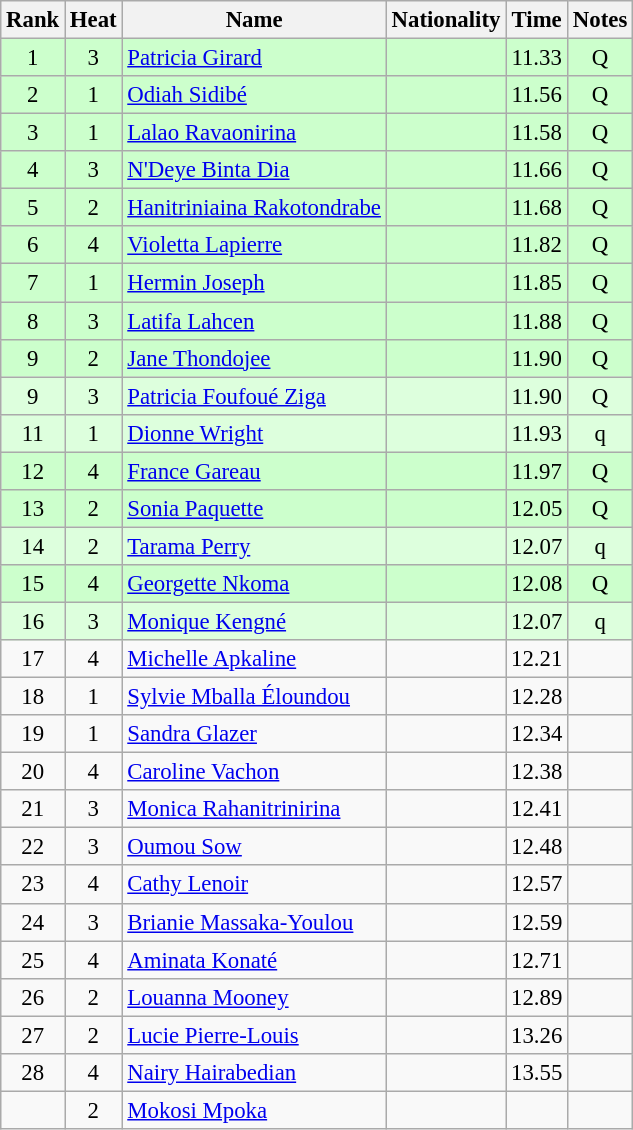<table class="wikitable sortable" style="text-align:center; font-size:95%">
<tr>
<th>Rank</th>
<th>Heat</th>
<th>Name</th>
<th>Nationality</th>
<th>Time</th>
<th>Notes</th>
</tr>
<tr bgcolor=ccffcc>
<td>1</td>
<td>3</td>
<td align=left><a href='#'>Patricia Girard</a></td>
<td align=left></td>
<td>11.33</td>
<td>Q</td>
</tr>
<tr bgcolor=ccffcc>
<td>2</td>
<td>1</td>
<td align=left><a href='#'>Odiah Sidibé</a></td>
<td align=left></td>
<td>11.56</td>
<td>Q</td>
</tr>
<tr bgcolor=ccffcc>
<td>3</td>
<td>1</td>
<td align=left><a href='#'>Lalao Ravaonirina</a></td>
<td align=left></td>
<td>11.58</td>
<td>Q</td>
</tr>
<tr bgcolor=ccffcc>
<td>4</td>
<td>3</td>
<td align=left><a href='#'>N'Deye Binta Dia</a></td>
<td align=left></td>
<td>11.66</td>
<td>Q</td>
</tr>
<tr bgcolor=ccffcc>
<td>5</td>
<td>2</td>
<td align=left><a href='#'>Hanitriniaina Rakotondrabe</a></td>
<td align=left></td>
<td>11.68</td>
<td>Q</td>
</tr>
<tr bgcolor=ccffcc>
<td>6</td>
<td>4</td>
<td align=left><a href='#'>Violetta Lapierre</a></td>
<td align=left></td>
<td>11.82</td>
<td>Q</td>
</tr>
<tr bgcolor=ccffcc>
<td>7</td>
<td>1</td>
<td align=left><a href='#'>Hermin Joseph</a></td>
<td align=left></td>
<td>11.85</td>
<td>Q</td>
</tr>
<tr bgcolor=ccffcc>
<td>8</td>
<td>3</td>
<td align=left><a href='#'>Latifa Lahcen</a></td>
<td align=left></td>
<td>11.88</td>
<td>Q</td>
</tr>
<tr bgcolor=ccffcc>
<td>9</td>
<td>2</td>
<td align=left><a href='#'>Jane Thondojee</a></td>
<td align=left></td>
<td>11.90</td>
<td>Q</td>
</tr>
<tr bgcolor=ddffdd>
<td>9</td>
<td>3</td>
<td align=left><a href='#'>Patricia Foufoué Ziga</a></td>
<td align=left></td>
<td>11.90</td>
<td>Q</td>
</tr>
<tr bgcolor=ddffdd>
<td>11</td>
<td>1</td>
<td align=left><a href='#'>Dionne Wright</a></td>
<td align=left></td>
<td>11.93</td>
<td>q</td>
</tr>
<tr bgcolor=ccffcc>
<td>12</td>
<td>4</td>
<td align=left><a href='#'>France Gareau</a></td>
<td align=left></td>
<td>11.97</td>
<td>Q</td>
</tr>
<tr bgcolor=ccffcc>
<td>13</td>
<td>2</td>
<td align=left><a href='#'>Sonia Paquette</a></td>
<td align=left></td>
<td>12.05</td>
<td>Q</td>
</tr>
<tr bgcolor=ddffdd>
<td>14</td>
<td>2</td>
<td align=left><a href='#'>Tarama Perry</a></td>
<td align=left></td>
<td>12.07</td>
<td>q</td>
</tr>
<tr bgcolor=ccffcc>
<td>15</td>
<td>4</td>
<td align=left><a href='#'>Georgette Nkoma</a></td>
<td align=left></td>
<td>12.08</td>
<td>Q</td>
</tr>
<tr bgcolor=ddffdd>
<td>16</td>
<td>3</td>
<td align=left><a href='#'>Monique Kengné</a></td>
<td align=left></td>
<td>12.07</td>
<td>q</td>
</tr>
<tr>
<td>17</td>
<td>4</td>
<td align=left><a href='#'>Michelle Apkaline</a></td>
<td align=left></td>
<td>12.21</td>
<td></td>
</tr>
<tr>
<td>18</td>
<td>1</td>
<td align=left><a href='#'>Sylvie Mballa Éloundou</a></td>
<td align=left></td>
<td>12.28</td>
<td></td>
</tr>
<tr>
<td>19</td>
<td>1</td>
<td align=left><a href='#'>Sandra Glazer</a></td>
<td align=left></td>
<td>12.34</td>
<td></td>
</tr>
<tr>
<td>20</td>
<td>4</td>
<td align=left><a href='#'>Caroline Vachon</a></td>
<td align=left></td>
<td>12.38</td>
<td></td>
</tr>
<tr>
<td>21</td>
<td>3</td>
<td align=left><a href='#'>Monica Rahanitrinirina</a></td>
<td align=left></td>
<td>12.41</td>
<td></td>
</tr>
<tr>
<td>22</td>
<td>3</td>
<td align=left><a href='#'>Oumou Sow</a></td>
<td align=left></td>
<td>12.48</td>
<td></td>
</tr>
<tr>
<td>23</td>
<td>4</td>
<td align=left><a href='#'>Cathy Lenoir</a></td>
<td align=left></td>
<td>12.57</td>
<td></td>
</tr>
<tr>
<td>24</td>
<td>3</td>
<td align=left><a href='#'>Brianie Massaka-Youlou</a></td>
<td align=left></td>
<td>12.59</td>
<td></td>
</tr>
<tr>
<td>25</td>
<td>4</td>
<td align=left><a href='#'>Aminata Konaté</a></td>
<td align=left></td>
<td>12.71</td>
<td></td>
</tr>
<tr>
<td>26</td>
<td>2</td>
<td align=left><a href='#'>Louanna Mooney</a></td>
<td align=left></td>
<td>12.89</td>
<td></td>
</tr>
<tr>
<td>27</td>
<td>2</td>
<td align=left><a href='#'>Lucie Pierre-Louis</a></td>
<td align=left></td>
<td>13.26</td>
<td></td>
</tr>
<tr>
<td>28</td>
<td>4</td>
<td align=left><a href='#'>Nairy Hairabedian</a></td>
<td align=left></td>
<td>13.55</td>
<td></td>
</tr>
<tr>
<td></td>
<td>2</td>
<td align=left><a href='#'>Mokosi Mpoka</a></td>
<td align=left></td>
<td></td>
<td></td>
</tr>
</table>
